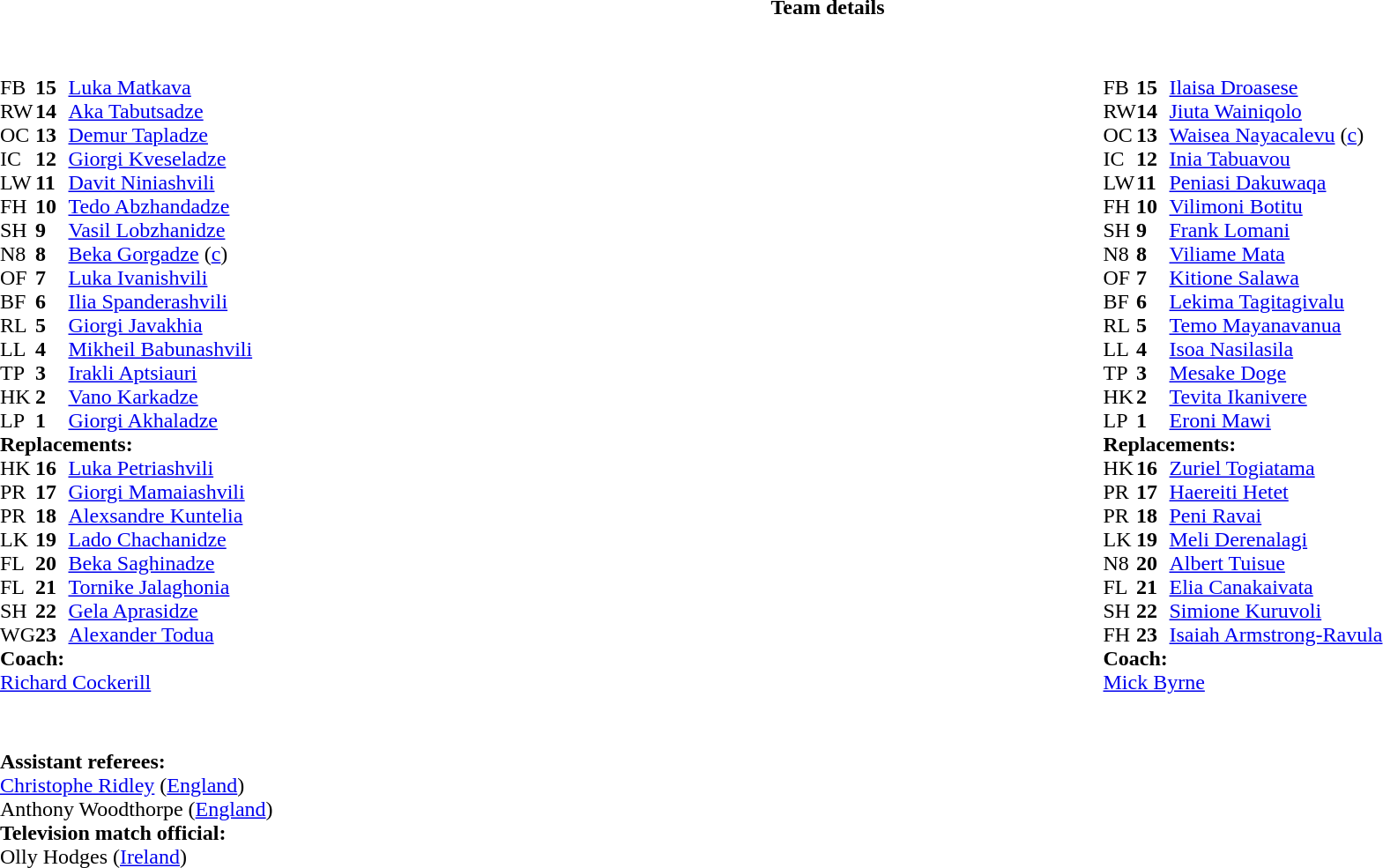<table border="0" style="width:100%;" class="collapsible collapsed">
<tr>
<th>Team details</th>
</tr>
<tr>
<td><br><table style="width:100%">
<tr>
<td style="vertical-align:top;width:50%"><br><table cellspacing="0" cellpadding="0">
<tr>
<th width="25"></th>
<th width="25"></th>
</tr>
<tr>
<td>FB</td>
<td><strong>15</strong></td>
<td><a href='#'>Luka Matkava</a></td>
</tr>
<tr>
<td>RW</td>
<td><strong>14</strong></td>
<td><a href='#'>Aka Tabutsadze</a></td>
</tr>
<tr>
<td>OC</td>
<td><strong>13</strong></td>
<td><a href='#'>Demur Tapladze</a></td>
</tr>
<tr>
<td>IC</td>
<td><strong>12</strong></td>
<td><a href='#'>Giorgi Kveseladze</a></td>
</tr>
<tr>
<td>LW</td>
<td><strong>11</strong></td>
<td><a href='#'>Davit Niniashvili</a></td>
</tr>
<tr>
<td>FH</td>
<td><strong>10</strong></td>
<td><a href='#'>Tedo Abzhandadze</a></td>
<td></td>
<td></td>
</tr>
<tr>
<td>SH</td>
<td><strong>9</strong></td>
<td><a href='#'>Vasil Lobzhanidze</a></td>
<td></td>
<td></td>
</tr>
<tr>
<td>N8</td>
<td><strong>8</strong></td>
<td><a href='#'>Beka Gorgadze</a> (<a href='#'>c</a>)</td>
<td></td>
<td></td>
</tr>
<tr>
<td>OF</td>
<td><strong>7</strong></td>
<td><a href='#'>Luka Ivanishvili</a></td>
<td></td>
<td></td>
</tr>
<tr>
<td>BF</td>
<td><strong>6</strong></td>
<td><a href='#'>Ilia Spanderashvili</a></td>
</tr>
<tr>
<td>RL</td>
<td><strong>5</strong></td>
<td><a href='#'>Giorgi Javakhia</a></td>
<td></td>
<td></td>
</tr>
<tr>
<td>LL</td>
<td><strong>4</strong></td>
<td><a href='#'>Mikheil Babunashvili</a></td>
</tr>
<tr>
<td>TP</td>
<td><strong>3</strong></td>
<td><a href='#'>Irakli Aptsiauri</a></td>
<td></td>
<td></td>
</tr>
<tr>
<td>HK</td>
<td><strong>2</strong></td>
<td><a href='#'>Vano Karkadze</a></td>
<td></td>
<td></td>
</tr>
<tr>
<td>LP</td>
<td><strong>1</strong></td>
<td><a href='#'>Giorgi Akhaladze</a></td>
<td></td>
<td></td>
</tr>
<tr>
<td colspan="3"><strong>Replacements:</strong></td>
</tr>
<tr>
<td>HK</td>
<td><strong>16</strong></td>
<td><a href='#'>Luka Petriashvili</a></td>
<td></td>
<td></td>
</tr>
<tr>
<td>PR</td>
<td><strong>17</strong></td>
<td><a href='#'>Giorgi Mamaiashvili</a></td>
<td></td>
<td></td>
</tr>
<tr>
<td>PR</td>
<td><strong>18</strong></td>
<td><a href='#'>Alexsandre Kuntelia</a></td>
<td></td>
<td></td>
</tr>
<tr>
<td>LK</td>
<td><strong>19</strong></td>
<td><a href='#'>Lado Chachanidze</a></td>
<td></td>
<td></td>
</tr>
<tr>
<td>FL</td>
<td><strong>20</strong></td>
<td><a href='#'>Beka Saghinadze</a></td>
<td></td>
<td></td>
</tr>
<tr>
<td>FL</td>
<td><strong>21</strong></td>
<td><a href='#'>Tornike Jalaghonia</a></td>
<td></td>
<td></td>
</tr>
<tr>
<td>SH</td>
<td><strong>22</strong></td>
<td><a href='#'>Gela Aprasidze</a></td>
<td></td>
<td></td>
</tr>
<tr>
<td>WG</td>
<td><strong>23</strong></td>
<td><a href='#'>Alexander Todua</a></td>
<td></td>
<td></td>
</tr>
<tr>
<td colspan=3><strong>Coach:</strong></td>
</tr>
<tr>
<td colspan="4"> <a href='#'>Richard Cockerill</a></td>
</tr>
</table>
</td>
<td style="vertical-align:top;width:50%"><br><table cellspacing="0" cellpadding="0" align="center">
<tr>
<th width="25"></th>
<th width="25"></th>
</tr>
<tr>
<td>FB</td>
<td><strong>15</strong></td>
<td><a href='#'>Ilaisa Droasese</a></td>
</tr>
<tr>
<td>RW</td>
<td><strong>14</strong></td>
<td><a href='#'>Jiuta Wainiqolo</a></td>
</tr>
<tr>
<td>OC</td>
<td><strong>13</strong></td>
<td><a href='#'>Waisea Nayacalevu</a> (<a href='#'>c</a>)</td>
</tr>
<tr>
<td>IC</td>
<td><strong>12</strong></td>
<td><a href='#'>Inia Tabuavou</a></td>
<td></td>
<td></td>
</tr>
<tr>
<td>LW</td>
<td><strong>11</strong></td>
<td><a href='#'>Peniasi Dakuwaqa</a></td>
</tr>
<tr>
<td>FH</td>
<td><strong>10</strong></td>
<td><a href='#'>Vilimoni Botitu</a></td>
</tr>
<tr>
<td>SH</td>
<td><strong>9</strong></td>
<td><a href='#'>Frank Lomani</a></td>
<td></td>
<td></td>
</tr>
<tr>
<td>N8</td>
<td><strong>8</strong></td>
<td><a href='#'>Viliame Mata</a></td>
<td></td>
<td></td>
</tr>
<tr>
<td>OF</td>
<td><strong>7</strong></td>
<td><a href='#'>Kitione Salawa</a></td>
<td></td>
<td></td>
</tr>
<tr>
<td>BF</td>
<td><strong>6</strong></td>
<td><a href='#'>Lekima Tagitagivalu</a></td>
<td></td>
<td></td>
</tr>
<tr>
<td>RL</td>
<td><strong>5</strong></td>
<td><a href='#'>Temo Mayanavanua</a></td>
</tr>
<tr>
<td>LL</td>
<td><strong>4</strong></td>
<td><a href='#'>Isoa Nasilasila</a></td>
</tr>
<tr>
<td>TP</td>
<td><strong>3</strong></td>
<td><a href='#'>Mesake Doge</a></td>
<td></td>
<td></td>
</tr>
<tr>
<td>HK</td>
<td><strong>2</strong></td>
<td><a href='#'>Tevita Ikanivere</a></td>
<td></td>
<td></td>
</tr>
<tr>
<td>LP</td>
<td><strong>1</strong></td>
<td><a href='#'>Eroni Mawi</a></td>
<td></td>
<td></td>
</tr>
<tr>
<td colspan="3"><strong>Replacements:</strong></td>
</tr>
<tr>
<td>HK</td>
<td><strong>16</strong></td>
<td><a href='#'>Zuriel Togiatama</a></td>
<td></td>
<td></td>
</tr>
<tr>
<td>PR</td>
<td><strong>17</strong></td>
<td><a href='#'>Haereiti Hetet</a></td>
<td></td>
<td></td>
</tr>
<tr>
<td>PR</td>
<td><strong>18</strong></td>
<td><a href='#'>Peni Ravai</a></td>
<td></td>
<td></td>
</tr>
<tr>
<td>LK</td>
<td><strong>19</strong></td>
<td><a href='#'>Meli Derenalagi</a></td>
<td></td>
<td></td>
</tr>
<tr>
<td>N8</td>
<td><strong>20</strong></td>
<td><a href='#'>Albert Tuisue</a></td>
<td></td>
<td></td>
</tr>
<tr>
<td>FL</td>
<td><strong>21</strong></td>
<td><a href='#'>Elia Canakaivata</a></td>
<td></td>
<td></td>
</tr>
<tr>
<td>SH</td>
<td><strong>22</strong></td>
<td><a href='#'>Simione Kuruvoli</a></td>
<td></td>
<td></td>
</tr>
<tr>
<td>FH</td>
<td><strong>23</strong></td>
<td><a href='#'>Isaiah Armstrong-Ravula</a></td>
<td></td>
<td></td>
</tr>
<tr>
<td colspan=3><strong>Coach:</strong></td>
</tr>
<tr>
<td colspan="4"> <a href='#'>Mick Byrne</a></td>
</tr>
</table>
</td>
</tr>
</table>
<table width=100% style="font-size: 100%">
<tr>
<td><br>
<br><strong>Assistant referees:</strong>
<br><a href='#'>Christophe Ridley</a> (<a href='#'>England</a>)
<br>Anthony Woodthorpe (<a href='#'>England</a>)
<br><strong>Television match official:</strong>
<br>Olly Hodges (<a href='#'>Ireland</a>)</td>
</tr>
</table>
</td>
</tr>
</table>
